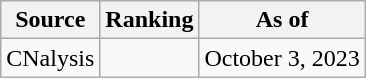<table class="wikitable" style="text-align:center">
<tr>
<th>Source</th>
<th>Ranking</th>
<th>As of</th>
</tr>
<tr>
<td align=left>CNalysis</td>
<td></td>
<td>October 3, 2023</td>
</tr>
</table>
